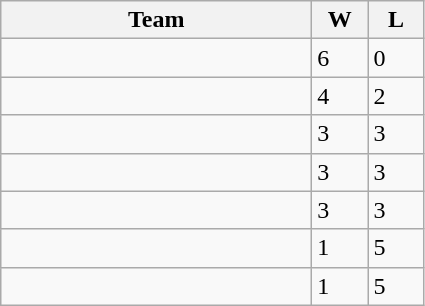<table class="wikitable">
<tr>
<th width="200px">Team</th>
<th width="30px">W</th>
<th width="30px">L</th>
</tr>
<tr>
<td></td>
<td>6</td>
<td>0</td>
</tr>
<tr>
<td></td>
<td>4</td>
<td>2</td>
</tr>
<tr>
<td></td>
<td>3</td>
<td>3</td>
</tr>
<tr>
<td></td>
<td>3</td>
<td>3</td>
</tr>
<tr>
<td></td>
<td>3</td>
<td>3</td>
</tr>
<tr>
<td></td>
<td>1</td>
<td>5</td>
</tr>
<tr>
<td></td>
<td>1</td>
<td>5</td>
</tr>
</table>
